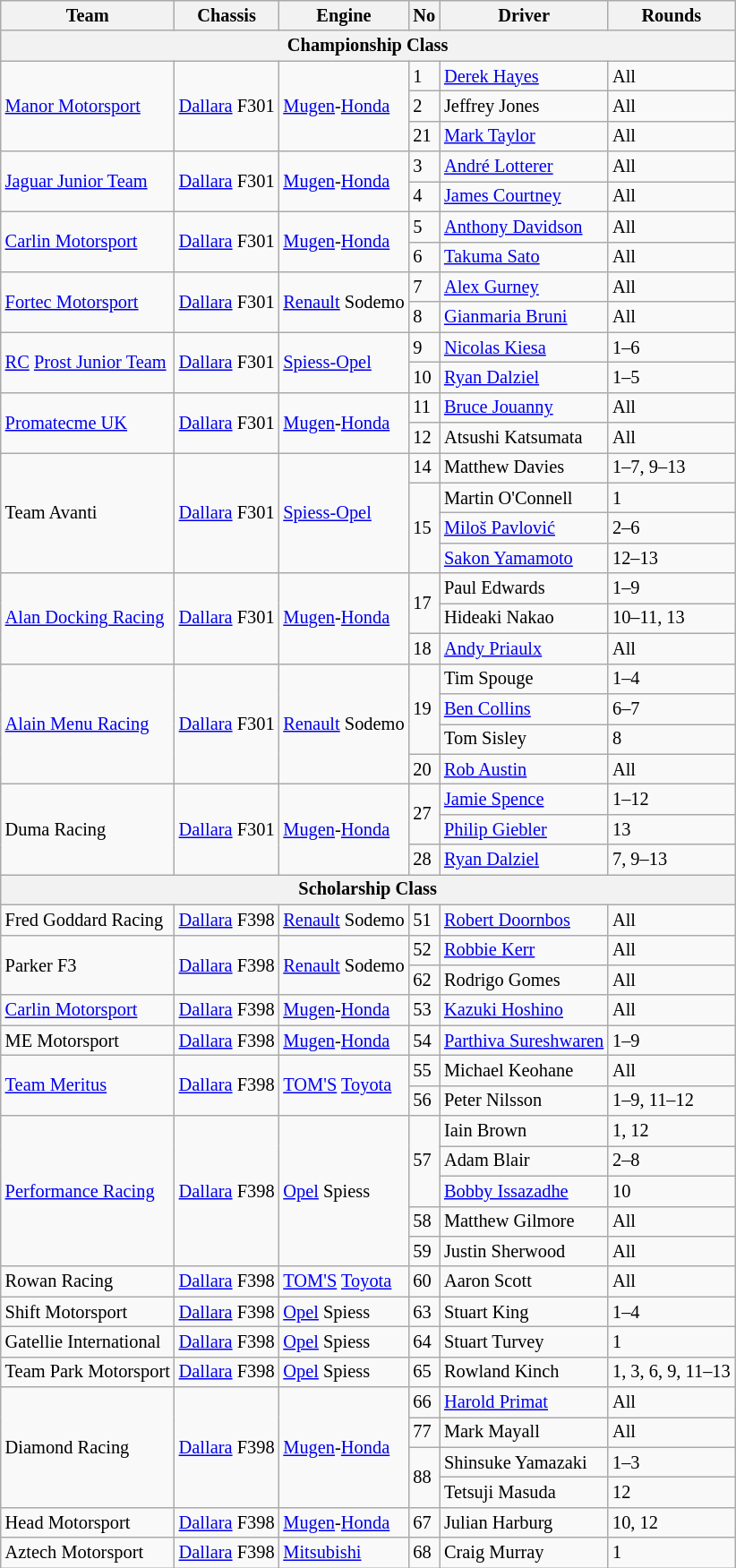<table class="wikitable" style="font-size: 85%">
<tr>
<th>Team</th>
<th>Chassis</th>
<th>Engine</th>
<th>No</th>
<th>Driver</th>
<th>Rounds</th>
</tr>
<tr>
<th colspan=6>Championship Class</th>
</tr>
<tr>
<td rowspan=3> <a href='#'>Manor Motorsport</a></td>
<td rowspan=3><a href='#'>Dallara</a> F301</td>
<td rowspan=3><a href='#'>Mugen</a>-<a href='#'>Honda</a></td>
<td>1</td>
<td> <a href='#'>Derek Hayes</a></td>
<td>All</td>
</tr>
<tr>
<td>2</td>
<td> Jeffrey Jones</td>
<td>All</td>
</tr>
<tr>
<td>21</td>
<td> <a href='#'>Mark Taylor</a></td>
<td>All</td>
</tr>
<tr>
<td rowspan=2> <a href='#'>Jaguar Junior Team</a></td>
<td rowspan=2><a href='#'>Dallara</a> F301</td>
<td rowspan=2><a href='#'>Mugen</a>-<a href='#'>Honda</a></td>
<td>3</td>
<td> <a href='#'>André Lotterer</a></td>
<td>All</td>
</tr>
<tr>
<td>4</td>
<td> <a href='#'>James Courtney</a></td>
<td>All</td>
</tr>
<tr>
<td rowspan=2> <a href='#'>Carlin Motorsport</a></td>
<td rowspan=2><a href='#'>Dallara</a> F301</td>
<td rowspan=2><a href='#'>Mugen</a>-<a href='#'>Honda</a></td>
<td>5</td>
<td> <a href='#'>Anthony Davidson</a></td>
<td>All</td>
</tr>
<tr>
<td>6</td>
<td> <a href='#'>Takuma Sato</a></td>
<td>All</td>
</tr>
<tr>
<td rowspan=2> <a href='#'>Fortec Motorsport</a></td>
<td rowspan=2><a href='#'>Dallara</a> F301</td>
<td rowspan=2 nowrap><a href='#'>Renault</a> Sodemo</td>
<td>7</td>
<td> <a href='#'>Alex Gurney</a></td>
<td>All</td>
</tr>
<tr>
<td>8</td>
<td> <a href='#'>Gianmaria Bruni</a></td>
<td>All</td>
</tr>
<tr>
<td rowspan=2> <a href='#'>RC</a> <a href='#'>Prost Junior Team</a></td>
<td rowspan=2><a href='#'>Dallara</a> F301</td>
<td rowspan=2><a href='#'>Spiess-Opel</a></td>
<td>9</td>
<td> <a href='#'>Nicolas Kiesa</a></td>
<td>1–6</td>
</tr>
<tr>
<td>10</td>
<td> <a href='#'>Ryan Dalziel</a></td>
<td>1–5</td>
</tr>
<tr>
<td rowspan=2> <a href='#'>Promatecme UK</a></td>
<td rowspan=2><a href='#'>Dallara</a> F301</td>
<td rowspan=2><a href='#'>Mugen</a>-<a href='#'>Honda</a></td>
<td>11</td>
<td> <a href='#'>Bruce Jouanny</a></td>
<td>All</td>
</tr>
<tr>
<td>12</td>
<td> Atsushi Katsumata</td>
<td>All</td>
</tr>
<tr>
<td rowspan=4> Team Avanti</td>
<td rowspan=4><a href='#'>Dallara</a> F301</td>
<td rowspan=4><a href='#'>Spiess-Opel</a></td>
<td>14</td>
<td> Matthew Davies</td>
<td>1–7, 9–13</td>
</tr>
<tr>
<td rowspan=3>15</td>
<td> Martin O'Connell</td>
<td>1</td>
</tr>
<tr>
<td> <a href='#'>Miloš Pavlović</a></td>
<td>2–6</td>
</tr>
<tr>
<td> <a href='#'>Sakon Yamamoto</a></td>
<td>12–13</td>
</tr>
<tr>
<td rowspan=3> <a href='#'>Alan Docking Racing</a></td>
<td rowspan=3><a href='#'>Dallara</a> F301</td>
<td rowspan=3><a href='#'>Mugen</a>-<a href='#'>Honda</a></td>
<td rowspan=2>17</td>
<td> Paul Edwards</td>
<td>1–9</td>
</tr>
<tr>
<td> Hideaki Nakao</td>
<td>10–11, 13</td>
</tr>
<tr>
<td>18</td>
<td> <a href='#'>Andy Priaulx</a></td>
<td>All</td>
</tr>
<tr>
<td rowspan=4> <a href='#'>Alain Menu Racing</a></td>
<td rowspan=4><a href='#'>Dallara</a> F301</td>
<td rowspan=4><a href='#'>Renault</a> Sodemo</td>
<td rowspan=3>19</td>
<td> Tim Spouge</td>
<td>1–4</td>
</tr>
<tr>
<td> <a href='#'>Ben Collins</a></td>
<td>6–7</td>
</tr>
<tr>
<td> Tom Sisley</td>
<td>8</td>
</tr>
<tr>
<td>20</td>
<td> <a href='#'>Rob Austin</a></td>
<td>All</td>
</tr>
<tr>
<td rowspan=3>  Duma Racing</td>
<td rowspan=3><a href='#'>Dallara</a> F301</td>
<td rowspan=3><a href='#'>Mugen</a>-<a href='#'>Honda</a></td>
<td rowspan=2>27</td>
<td> <a href='#'>Jamie Spence</a></td>
<td>1–12</td>
</tr>
<tr>
<td> <a href='#'>Philip Giebler</a></td>
<td>13</td>
</tr>
<tr>
<td>28</td>
<td> <a href='#'>Ryan Dalziel</a></td>
<td>7, 9–13</td>
</tr>
<tr>
<th colspan=6>Scholarship Class</th>
</tr>
<tr>
<td> Fred Goddard Racing</td>
<td><a href='#'>Dallara</a> F398</td>
<td><a href='#'>Renault</a> Sodemo</td>
<td>51</td>
<td> <a href='#'>Robert Doornbos</a></td>
<td>All</td>
</tr>
<tr>
<td rowspan=2> Parker F3</td>
<td rowspan=2><a href='#'>Dallara</a> F398</td>
<td rowspan=2><a href='#'>Renault</a> Sodemo</td>
<td>52</td>
<td> <a href='#'>Robbie Kerr</a></td>
<td>All</td>
</tr>
<tr>
<td>62</td>
<td> Rodrigo Gomes</td>
<td>All</td>
</tr>
<tr>
<td> <a href='#'>Carlin Motorsport</a></td>
<td><a href='#'>Dallara</a> F398</td>
<td><a href='#'>Mugen</a>-<a href='#'>Honda</a></td>
<td>53</td>
<td> <a href='#'>Kazuki Hoshino</a></td>
<td>All</td>
</tr>
<tr>
<td> ME Motorsport</td>
<td><a href='#'>Dallara</a> F398</td>
<td><a href='#'>Mugen</a>-<a href='#'>Honda</a></td>
<td>54</td>
<td nowrap> <a href='#'>Parthiva Sureshwaren</a></td>
<td>1–9</td>
</tr>
<tr>
<td rowspan=2> <a href='#'>Team Meritus</a></td>
<td rowspan=2><a href='#'>Dallara</a> F398</td>
<td rowspan=2><a href='#'>TOM'S</a> <a href='#'>Toyota</a></td>
<td>55</td>
<td> Michael Keohane</td>
<td>All</td>
</tr>
<tr>
<td>56</td>
<td> Peter Nilsson</td>
<td>1–9, 11–12</td>
</tr>
<tr>
<td rowspan=5> <a href='#'>Performance Racing</a></td>
<td rowspan=5><a href='#'>Dallara</a> F398</td>
<td rowspan=5><a href='#'>Opel</a> Spiess</td>
<td rowspan=3>57</td>
<td> Iain Brown</td>
<td>1, 12</td>
</tr>
<tr>
<td> Adam Blair</td>
<td>2–8</td>
</tr>
<tr>
<td> <a href='#'>Bobby Issazadhe</a></td>
<td>10</td>
</tr>
<tr>
<td>58</td>
<td> Matthew Gilmore</td>
<td>All</td>
</tr>
<tr>
<td>59</td>
<td> Justin Sherwood</td>
<td>All</td>
</tr>
<tr>
<td> Rowan Racing</td>
<td><a href='#'>Dallara</a> F398</td>
<td><a href='#'>TOM'S</a> <a href='#'>Toyota</a></td>
<td>60</td>
<td> Aaron Scott</td>
<td>All</td>
</tr>
<tr>
<td> Shift Motorsport</td>
<td><a href='#'>Dallara</a> F398</td>
<td><a href='#'>Opel</a> Spiess</td>
<td>63</td>
<td> Stuart King</td>
<td>1–4</td>
</tr>
<tr>
<td> Gatellie International</td>
<td><a href='#'>Dallara</a> F398</td>
<td><a href='#'>Opel</a> Spiess</td>
<td>64</td>
<td> Stuart Turvey</td>
<td>1</td>
</tr>
<tr>
<td nowrap> Team Park Motorsport</td>
<td nowrap><a href='#'>Dallara</a> F398</td>
<td nowrap><a href='#'>Opel</a> Spiess</td>
<td>65</td>
<td> Rowland Kinch</td>
<td nowrap>1, 3, 6, 9, 11–13</td>
</tr>
<tr>
<td rowspan=4> Diamond Racing</td>
<td rowspan=4><a href='#'>Dallara</a> F398</td>
<td rowspan=4><a href='#'>Mugen</a>-<a href='#'>Honda</a></td>
<td>66</td>
<td> <a href='#'>Harold Primat</a></td>
<td>All</td>
</tr>
<tr>
<td>77</td>
<td> Mark Mayall</td>
<td>All</td>
</tr>
<tr>
<td rowspan=2>88</td>
<td> Shinsuke Yamazaki</td>
<td>1–3</td>
</tr>
<tr>
<td> Tetsuji Masuda</td>
<td>12</td>
</tr>
<tr>
<td> Head Motorsport</td>
<td><a href='#'>Dallara</a> F398</td>
<td><a href='#'>Mugen</a>-<a href='#'>Honda</a></td>
<td>67</td>
<td> Julian Harburg</td>
<td>10, 12</td>
</tr>
<tr>
<td> Aztech Motorsport</td>
<td><a href='#'>Dallara</a> F398</td>
<td><a href='#'>Mitsubishi</a></td>
<td>68</td>
<td> Craig Murray</td>
<td>1</td>
</tr>
</table>
